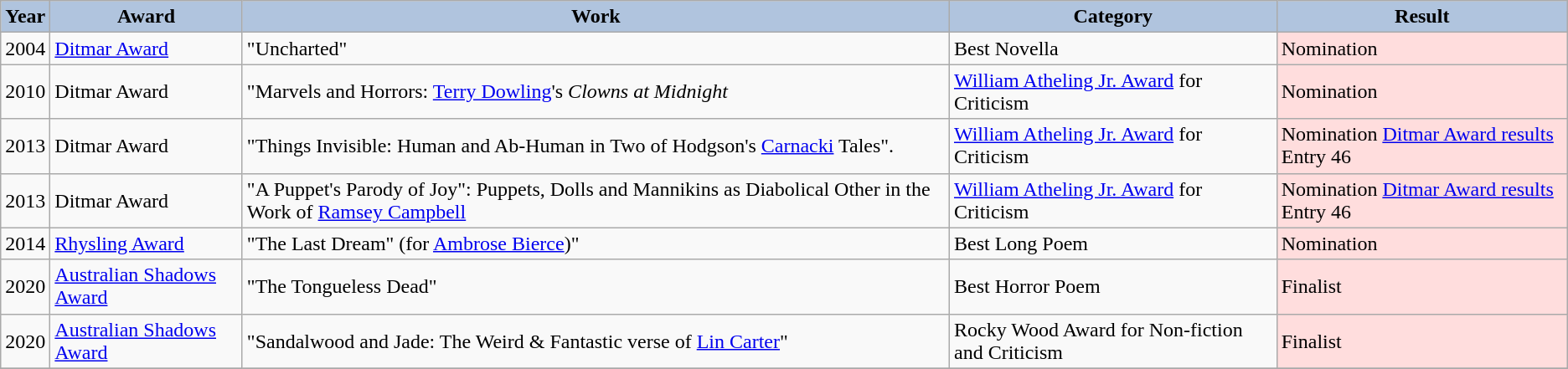<table class="wikitable">
<tr style="text-align:center;">
<th style="background:#B0C4DE;">Year</th>
<th style="background:#B0C4DE;">Award</th>
<th style="background:#B0C4DE;">Work</th>
<th style="background:#B0C4DE;">Category</th>
<th style="background:#B0C4DE;">Result</th>
</tr>
<tr>
<td>2004</td>
<td><a href='#'>Ditmar Award</a></td>
<td>"Uncharted"</td>
<td>Best Novella</td>
<td style="background:#fdd;">Nomination</td>
</tr>
<tr>
<td>2010</td>
<td>Ditmar Award</td>
<td>"Marvels and Horrors: <a href='#'>Terry Dowling</a>'s <em>Clowns at Midnight</em></td>
<td><a href='#'>William Atheling Jr. Award</a> for Criticism</td>
<td style="background:#fdd;">Nomination</td>
</tr>
<tr>
<td>2013</td>
<td>Ditmar Award</td>
<td>"Things Invisible: Human and Ab-Human in Two of Hodgson's <a href='#'>Carnacki</a> Tales".</td>
<td><a href='#'>William Atheling Jr. Award</a> for Criticism</td>
<td style="background:#fdd;">Nomination <a href='#'>Ditmar Award results</a> Entry 46</td>
</tr>
<tr>
<td>2013</td>
<td>Ditmar Award</td>
<td>"A Puppet's Parody of Joy": Puppets, Dolls and Mannikins as Diabolical Other in the Work of <a href='#'>Ramsey Campbell</a></td>
<td><a href='#'>William Atheling Jr. Award</a> for Criticism</td>
<td style="background:#fdd;">Nomination <a href='#'>Ditmar Award results</a> Entry 46</td>
</tr>
<tr>
<td>2014</td>
<td><a href='#'>Rhysling Award</a></td>
<td>"The Last Dream" (for <a href='#'>Ambrose Bierce</a>)"</td>
<td>Best Long Poem</td>
<td style="background:#fdd;">Nomination</td>
</tr>
<tr>
<td>2020</td>
<td><a href='#'>Australian Shadows Award</a></td>
<td>"The Tongueless Dead"</td>
<td>Best Horror Poem</td>
<td style="background:#fdd;">Finalist</td>
</tr>
<tr>
<td>2020</td>
<td><a href='#'>Australian Shadows Award</a></td>
<td>"Sandalwood and Jade: The Weird & Fantastic verse of <a href='#'>Lin Carter</a>"</td>
<td>Rocky Wood Award for Non-fiction and Criticism</td>
<td style="background:#fdd;">Finalist</td>
</tr>
<tr>
</tr>
</table>
